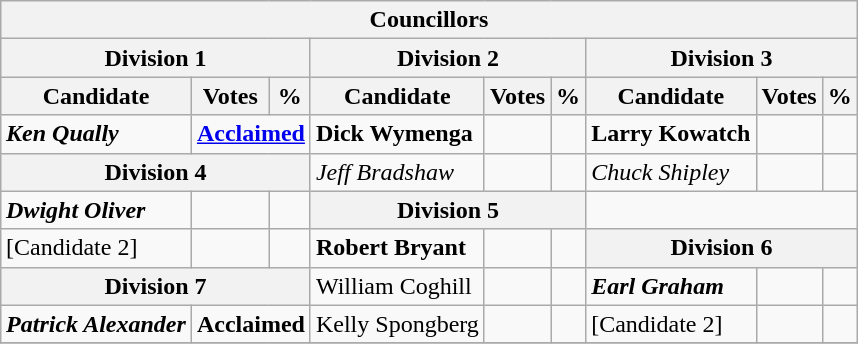<table class="wikitable collapsible collapsed" align="right">
<tr>
<th colspan=9>Councillors</th>
</tr>
<tr>
<th colspan=3>Division 1</th>
<th colspan=3>Division 2</th>
<th colspan=3>Division 3</th>
</tr>
<tr>
<th>Candidate</th>
<th>Votes</th>
<th>%</th>
<th>Candidate</th>
<th>Votes</th>
<th>%</th>
<th>Candidate</th>
<th>Votes</th>
<th>%</th>
</tr>
<tr>
<td><strong><em>Ken Qually</em></strong></td>
<td colspan=2><strong><a href='#'>Acclaimed</a></strong></td>
<td><strong>Dick Wymenga</strong></td>
<td></td>
<td></td>
<td><strong>Larry Kowatch</strong></td>
<td></td>
<td></td>
</tr>
<tr>
<th colspan=3>Division 4</th>
<td><em>Jeff Bradshaw</em></td>
<td></td>
<td></td>
<td><em>Chuck Shipley</em></td>
<td></td>
<td></td>
</tr>
<tr>
<td><strong><em>Dwight Oliver</em></strong></td>
<td></td>
<td></td>
<th colspan=3>Division 5</th>
</tr>
<tr>
<td>[Candidate 2]</td>
<td></td>
<td></td>
<td><strong>Robert Bryant</strong></td>
<td></td>
<td></td>
<th colspan=3>Division 6</th>
</tr>
<tr>
<th colspan=3>Division 7</th>
<td>William Coghill</td>
<td></td>
<td></td>
<td><strong><em>Earl Graham</em></strong></td>
<td></td>
<td></td>
</tr>
<tr>
<td><strong><em>Patrick Alexander</em></strong></td>
<td colspan=2><strong>Acclaimed</strong></td>
<td>Kelly Spongberg</td>
<td></td>
<td></td>
<td>[Candidate 2]</td>
<td></td>
<td></td>
</tr>
<tr>
</tr>
</table>
